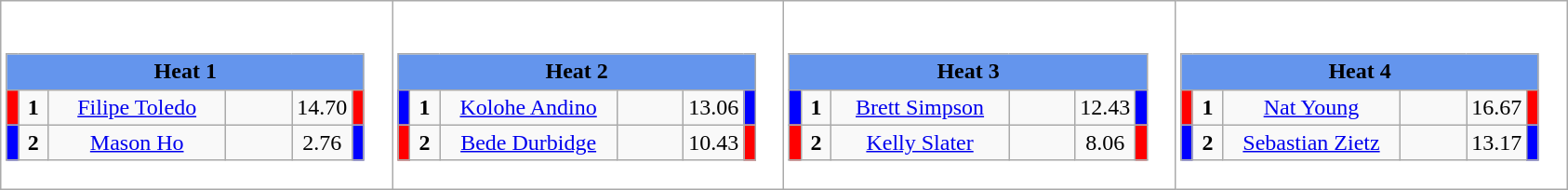<table class="wikitable" style="background:#fff;">
<tr>
<td><div><br><table class="wikitable">
<tr>
<td colspan="6"  style="text-align:center; background:#6495ed;"><strong>Heat 1</strong></td>
</tr>
<tr>
<td style="width:01px; background: #f00;"></td>
<td style="width:14px; text-align:center;"><strong>1</strong></td>
<td style="width:120px; text-align:center;"><a href='#'>Filipe Toledo</a></td>
<td style="width:40px; text-align:center;"></td>
<td style="width:20px; text-align:center;">14.70</td>
<td style="width:01px; background: #f00;"></td>
</tr>
<tr>
<td style="width:01px; background: #00f;"></td>
<td style="width:14px; text-align:center;"><strong>2</strong></td>
<td style="width:120px; text-align:center;"><a href='#'>Mason Ho</a></td>
<td style="width:40px; text-align:center;"></td>
<td style="width:20px; text-align:center;">2.76</td>
<td style="width:01px; background: #00f;"></td>
</tr>
</table>
</div></td>
<td><div><br><table class="wikitable">
<tr>
<td colspan="6"  style="text-align:center; background:#6495ed;"><strong>Heat 2</strong></td>
</tr>
<tr>
<td style="width:01px; background: #00f;"></td>
<td style="width:14px; text-align:center;"><strong>1</strong></td>
<td style="width:120px; text-align:center;"><a href='#'>Kolohe Andino</a></td>
<td style="width:40px; text-align:center;"></td>
<td style="width:20px; text-align:center;">13.06</td>
<td style="width:01px; background: #00f;"></td>
</tr>
<tr>
<td style="width:01px; background: #f00;"></td>
<td style="width:14px; text-align:center;"><strong>2</strong></td>
<td style="width:120px; text-align:center;"><a href='#'>Bede Durbidge</a></td>
<td style="width:40px; text-align:center;"></td>
<td style="width:20px; text-align:center;">10.43</td>
<td style="width:01px; background: #f00;"></td>
</tr>
</table>
</div></td>
<td><div><br><table class="wikitable">
<tr>
<td colspan="6"  style="text-align:center; background:#6495ed;"><strong>Heat 3</strong></td>
</tr>
<tr>
<td style="width:01px; background: #00f;"></td>
<td style="width:14px; text-align:center;"><strong>1</strong></td>
<td style="width:120px; text-align:center;"><a href='#'>Brett Simpson</a></td>
<td style="width:40px; text-align:center;"></td>
<td style="width:20px; text-align:center;">12.43</td>
<td style="width:01px; background: #00f;"></td>
</tr>
<tr>
<td style="width:01px; background: #f00;"></td>
<td style="width:14px; text-align:center;"><strong>2</strong></td>
<td style="width:120px; text-align:center;"><a href='#'>Kelly Slater</a></td>
<td style="width:40px; text-align:center;"></td>
<td style="width:20px; text-align:center;">8.06</td>
<td style="width:01px; background: #f00;"></td>
</tr>
</table>
</div></td>
<td><div><br><table class="wikitable">
<tr>
<td colspan="6"  style="text-align:center; background:#6495ed;"><strong>Heat 4</strong></td>
</tr>
<tr>
<td style="width:01px; background: #f00;"></td>
<td style="width:14px; text-align:center;"><strong>1</strong></td>
<td style="width:120px; text-align:center;"><a href='#'>Nat Young</a></td>
<td style="width:40px; text-align:center;"></td>
<td style="width:20px; text-align:center;">16.67</td>
<td style="width:01px; background: #f00;"></td>
</tr>
<tr>
<td style="width:01px; background: #00f;"></td>
<td style="width:14px; text-align:center;"><strong>2</strong></td>
<td style="width:120px; text-align:center;"><a href='#'>Sebastian Zietz</a></td>
<td style="width:40px; text-align:center;"></td>
<td style="width:20px; text-align:center;">13.17</td>
<td style="width:01px; background: #00f;"></td>
</tr>
</table>
</div></td>
</tr>
</table>
